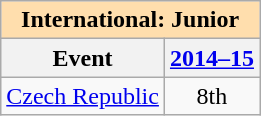<table class="wikitable" style="text-align:center">
<tr>
<th colspan=3 style="background-color: #ffdead;" align=center>International: Junior</th>
</tr>
<tr>
<th>Event</th>
<th><a href='#'>2014–15</a></th>
</tr>
<tr>
<td align=left> <a href='#'>Czech Republic</a></td>
<td>8th</td>
</tr>
</table>
